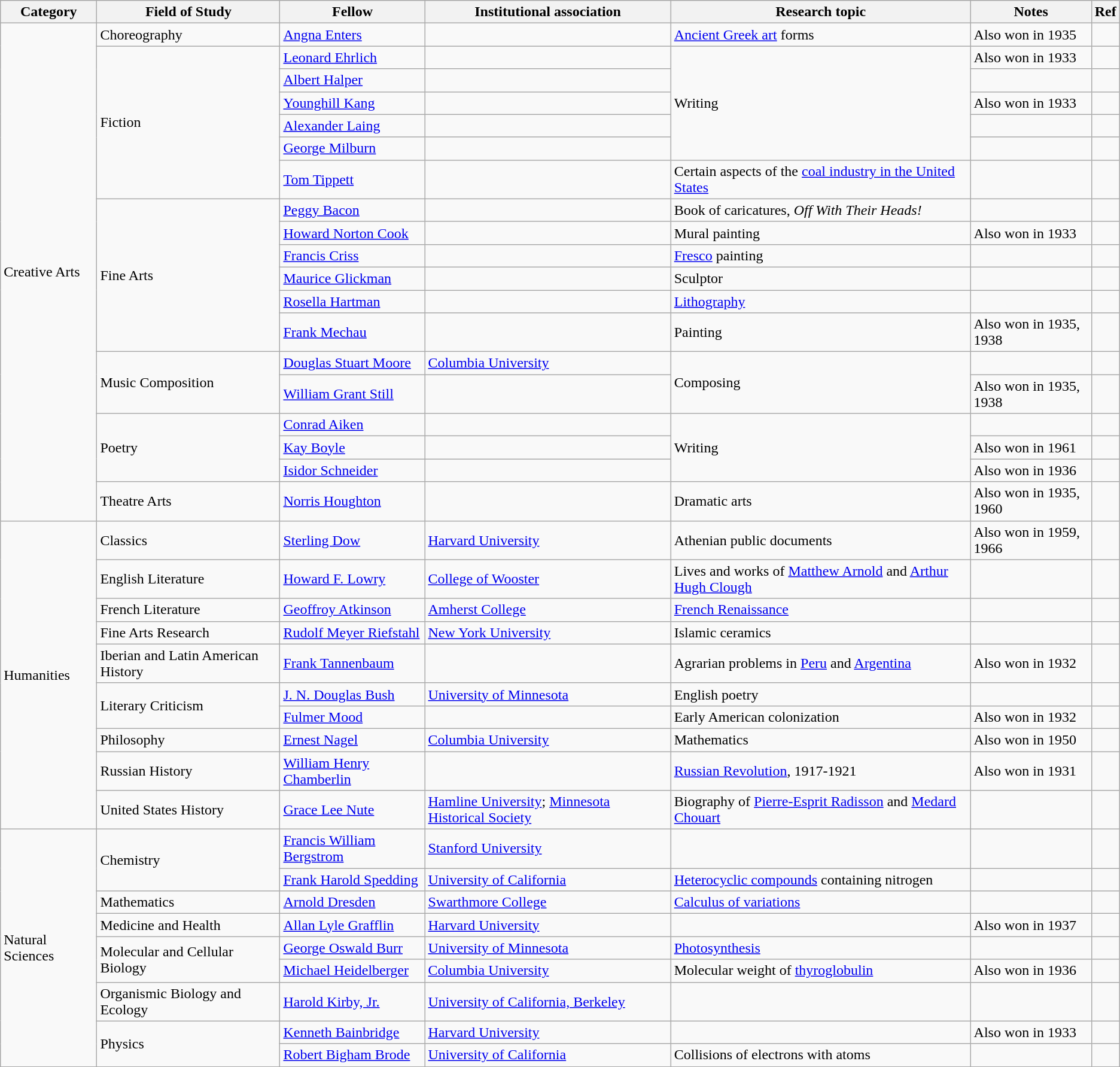<table class="wikitable sortable static-row-numbers static-row-header-text">
<tr>
<th>Category</th>
<th>Field of Study</th>
<th>Fellow</th>
<th>Institutional association </th>
<th>Research topic</th>
<th>Notes</th>
<th class="unsortable">Ref</th>
</tr>
<tr>
<td rowspan="19">Creative Arts</td>
<td>Choreography</td>
<td><a href='#'>Angna Enters</a></td>
<td></td>
<td><a href='#'>Ancient Greek art</a> forms</td>
<td>Also won in 1935</td>
<td></td>
</tr>
<tr>
<td rowspan="6">Fiction</td>
<td><a href='#'>Leonard Ehrlich</a> </td>
<td></td>
<td rowspan="5">Writing</td>
<td>Also won in 1933</td>
<td></td>
</tr>
<tr>
<td><a href='#'>Albert Halper</a></td>
<td></td>
<td></td>
<td></td>
</tr>
<tr>
<td><a href='#'>Younghill Kang</a></td>
<td></td>
<td>Also won in 1933</td>
<td></td>
</tr>
<tr>
<td><a href='#'>Alexander Laing</a></td>
<td></td>
<td></td>
<td></td>
</tr>
<tr>
<td><a href='#'>George Milburn</a></td>
<td></td>
<td></td>
<td></td>
</tr>
<tr>
<td><a href='#'>Tom Tippett</a></td>
<td></td>
<td>Certain aspects of the <a href='#'>coal industry in the United States</a></td>
<td></td>
<td></td>
</tr>
<tr>
<td rowspan="6">Fine Arts</td>
<td><a href='#'>Peggy Bacon</a></td>
<td></td>
<td>Book of caricatures, <em>Off With Their Heads!</em></td>
<td></td>
<td></td>
</tr>
<tr>
<td><a href='#'>Howard Norton Cook</a></td>
<td></td>
<td>Mural painting</td>
<td>Also won in 1933</td>
<td></td>
</tr>
<tr>
<td><a href='#'>Francis Criss</a></td>
<td></td>
<td><a href='#'>Fresco</a> painting</td>
<td></td>
<td></td>
</tr>
<tr>
<td><a href='#'>Maurice Glickman</a></td>
<td></td>
<td>Sculptor</td>
<td></td>
<td></td>
</tr>
<tr>
<td><a href='#'>Rosella Hartman</a></td>
<td></td>
<td><a href='#'>Lithography</a></td>
<td></td>
<td></td>
</tr>
<tr>
<td><a href='#'>Frank Mechau</a></td>
<td></td>
<td>Painting</td>
<td>Also won in 1935, 1938</td>
<td></td>
</tr>
<tr>
<td rowspan="2">Music Composition</td>
<td><a href='#'>Douglas Stuart Moore</a></td>
<td><a href='#'>Columbia University</a></td>
<td rowspan="2">Composing</td>
<td></td>
<td></td>
</tr>
<tr>
<td><a href='#'>William Grant Still</a></td>
<td></td>
<td>Also won in 1935, 1938</td>
<td></td>
</tr>
<tr>
<td rowspan="3">Poetry</td>
<td><a href='#'>Conrad Aiken</a></td>
<td></td>
<td rowspan="3">Writing</td>
<td></td>
<td></td>
</tr>
<tr>
<td><a href='#'>Kay Boyle</a></td>
<td></td>
<td>Also won in 1961</td>
<td></td>
</tr>
<tr>
<td><a href='#'>Isidor Schneider</a></td>
<td></td>
<td>Also won in 1936</td>
<td></td>
</tr>
<tr>
<td>Theatre Arts</td>
<td><a href='#'>Norris Houghton</a></td>
<td></td>
<td>Dramatic arts</td>
<td>Also won in 1935, 1960</td>
<td></td>
</tr>
<tr>
<td rowspan="10">Humanities</td>
<td>Classics</td>
<td><a href='#'>Sterling Dow</a></td>
<td><a href='#'>Harvard University</a></td>
<td>Athenian public documents</td>
<td>Also won in 1959, 1966</td>
<td></td>
</tr>
<tr>
<td>English Literature</td>
<td><a href='#'>Howard F. Lowry</a></td>
<td><a href='#'>College of Wooster</a></td>
<td>Lives and works of <a href='#'>Matthew Arnold</a> and <a href='#'>Arthur Hugh Clough</a></td>
<td></td>
<td></td>
</tr>
<tr>
<td>French Literature</td>
<td><a href='#'>Geoffroy Atkinson</a> </td>
<td><a href='#'>Amherst College</a></td>
<td><a href='#'>French Renaissance</a></td>
<td></td>
<td></td>
</tr>
<tr>
<td>Fine Arts Research</td>
<td><a href='#'>Rudolf Meyer Riefstahl</a></td>
<td><a href='#'>New York University</a></td>
<td>Islamic ceramics</td>
<td></td>
<td></td>
</tr>
<tr>
<td>Iberian and Latin American History</td>
<td><a href='#'>Frank Tannenbaum</a></td>
<td></td>
<td>Agrarian problems in <a href='#'>Peru</a> and <a href='#'>Argentina</a></td>
<td>Also won in 1932</td>
<td></td>
</tr>
<tr>
<td rowspan="2">Literary Criticism</td>
<td><a href='#'>J. N. Douglas Bush</a></td>
<td><a href='#'>University of Minnesota</a></td>
<td>English poetry</td>
<td></td>
<td></td>
</tr>
<tr>
<td><a href='#'>Fulmer Mood</a></td>
<td></td>
<td>Early American colonization</td>
<td>Also won in 1932</td>
<td></td>
</tr>
<tr>
<td>Philosophy</td>
<td><a href='#'>Ernest Nagel</a></td>
<td><a href='#'>Columbia University</a></td>
<td>Mathematics</td>
<td>Also won in 1950</td>
<td></td>
</tr>
<tr>
<td>Russian History</td>
<td><a href='#'>William Henry Chamberlin</a></td>
<td></td>
<td><a href='#'>Russian Revolution</a>, 1917-1921</td>
<td>Also won in 1931</td>
<td></td>
</tr>
<tr>
<td>United States History</td>
<td><a href='#'>Grace Lee Nute</a></td>
<td><a href='#'>Hamline University</a>; <a href='#'>Minnesota Historical Society</a></td>
<td>Biography of <a href='#'>Pierre-Esprit Radisson</a> and <a href='#'>Medard Chouart</a></td>
<td></td>
<td></td>
</tr>
<tr>
<td rowspan="9">Natural Sciences</td>
<td rowspan="2">Chemistry</td>
<td><a href='#'>Francis William Bergstrom</a></td>
<td><a href='#'>Stanford University</a></td>
<td></td>
<td></td>
<td></td>
</tr>
<tr>
<td><a href='#'>Frank Harold Spedding</a></td>
<td><a href='#'>University of California</a></td>
<td><a href='#'>Heterocyclic compounds</a> containing nitrogen</td>
<td></td>
<td></td>
</tr>
<tr>
<td>Mathematics</td>
<td><a href='#'>Arnold Dresden</a></td>
<td><a href='#'>Swarthmore College</a></td>
<td><a href='#'>Calculus of variations</a></td>
<td></td>
<td></td>
</tr>
<tr>
<td>Medicine and Health</td>
<td><a href='#'>Allan Lyle Grafflin</a></td>
<td><a href='#'>Harvard University</a></td>
<td></td>
<td>Also won in 1937</td>
<td></td>
</tr>
<tr>
<td rowspan="2">Molecular and Cellular Biology</td>
<td><a href='#'>George Oswald Burr</a></td>
<td><a href='#'>University of Minnesota</a></td>
<td><a href='#'>Photosynthesis</a></td>
<td></td>
<td></td>
</tr>
<tr>
<td><a href='#'>Michael Heidelberger</a></td>
<td><a href='#'>Columbia University</a></td>
<td>Molecular weight of <a href='#'>thyroglobulin</a></td>
<td>Also won in 1936</td>
<td></td>
</tr>
<tr>
<td>Organismic Biology and Ecology</td>
<td><a href='#'>Harold Kirby, Jr.</a></td>
<td><a href='#'>University of California, Berkeley</a></td>
<td></td>
<td></td>
<td></td>
</tr>
<tr>
<td rowspan="2">Physics</td>
<td><a href='#'>Kenneth Bainbridge</a></td>
<td><a href='#'>Harvard University</a></td>
<td></td>
<td>Also won in 1933</td>
<td></td>
</tr>
<tr>
<td><a href='#'>Robert Bigham Brode</a></td>
<td><a href='#'>University of California</a></td>
<td>Collisions of electrons with atoms</td>
<td></td>
<td></td>
</tr>
</table>
